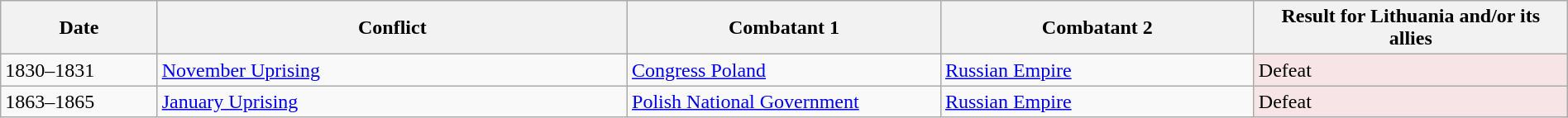<table class="wikitable sortable" width="100%">
<tr>
<th width="10%">Date</th>
<th width="30%">Conflict</th>
<th width="20%">Combatant 1</th>
<th width="20%">Combatant 2</th>
<th width="20%">Result for Lithuania and/or its allies</th>
</tr>
<tr>
<td>1830–1831</td>
<td><a href='#'>November Uprising</a></td>
<td> <a href='#'>Congress Poland</a></td>
<td> <a href='#'>Russian Empire</a></td>
<td style="background:#F6E4E7">Defeat</td>
</tr>
<tr>
<td>1863–1865</td>
<td><a href='#'>January Uprising</a></td>
<td> <a href='#'>Polish National Government</a></td>
<td> <a href='#'>Russian Empire</a></td>
<td style="background:#F6E4E7">Defeat</td>
</tr>
</table>
